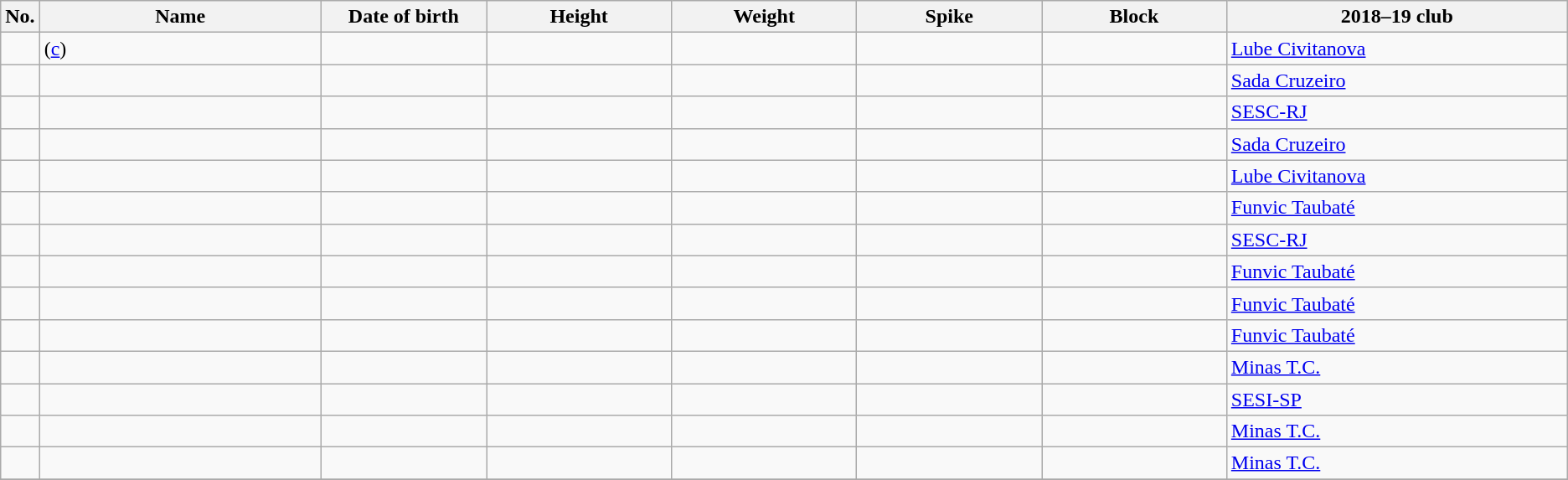<table class="wikitable sortable" style="font-size:100%; text-align:center;">
<tr>
<th>No.</th>
<th style="width:14em">Name</th>
<th style="width:8em">Date of birth</th>
<th style="width:9em">Height</th>
<th style="width:9em">Weight</th>
<th style="width:9em">Spike</th>
<th style="width:9em">Block</th>
<th style="width:17em">2018–19 club</th>
</tr>
<tr>
<td></td>
<td style="text-align:left;"> (<a href='#'>c</a>)</td>
<td style="text-align:right;"></td>
<td></td>
<td></td>
<td></td>
<td></td>
<td style="text-align:left;"> <a href='#'>Lube Civitanova</a></td>
</tr>
<tr>
<td></td>
<td style="text-align:left;"></td>
<td style="text-align:right;"></td>
<td></td>
<td></td>
<td></td>
<td></td>
<td style="text-align:left;"> <a href='#'>Sada Cruzeiro</a></td>
</tr>
<tr>
<td></td>
<td style="text-align:left;"></td>
<td style="text-align:right;"></td>
<td></td>
<td></td>
<td></td>
<td></td>
<td style="text-align:left;"> <a href='#'>SESC-RJ</a></td>
</tr>
<tr>
<td></td>
<td style="text-align:left;"></td>
<td style="text-align:right;"></td>
<td></td>
<td></td>
<td></td>
<td></td>
<td style="text-align:left;"> <a href='#'>Sada Cruzeiro</a></td>
</tr>
<tr>
<td></td>
<td style="text-align:left;"></td>
<td style="text-align:right;"></td>
<td></td>
<td></td>
<td></td>
<td></td>
<td style="text-align:left;"> <a href='#'>Lube Civitanova</a></td>
</tr>
<tr>
<td></td>
<td style="text-align:left;"></td>
<td style="text-align:right;"></td>
<td></td>
<td></td>
<td></td>
<td></td>
<td style="text-align:left;"> <a href='#'>Funvic Taubaté</a></td>
</tr>
<tr>
<td></td>
<td style="text-align:left;"></td>
<td style="text-align:right;"></td>
<td></td>
<td></td>
<td></td>
<td></td>
<td style="text-align:left;"> <a href='#'>SESC-RJ</a></td>
</tr>
<tr>
<td></td>
<td style="text-align:left;"></td>
<td style="text-align:right;"></td>
<td></td>
<td></td>
<td></td>
<td></td>
<td style="text-align:left;"> <a href='#'>Funvic Taubaté</a></td>
</tr>
<tr>
<td></td>
<td style="text-align:left;"></td>
<td style="text-align:right;"></td>
<td></td>
<td></td>
<td></td>
<td></td>
<td style="text-align:left;"> <a href='#'>Funvic Taubaté</a></td>
</tr>
<tr>
<td></td>
<td style="text-align:left;"></td>
<td style="text-align:right;"></td>
<td></td>
<td></td>
<td></td>
<td></td>
<td style="text-align:left;"> <a href='#'>Funvic Taubaté</a></td>
</tr>
<tr>
<td></td>
<td style="text-align:left;"></td>
<td style="text-align:right;"></td>
<td></td>
<td></td>
<td></td>
<td></td>
<td style="text-align:left;"> <a href='#'>Minas T.C.</a></td>
</tr>
<tr>
<td></td>
<td style="text-align:left;"></td>
<td style="text-align:right;"></td>
<td></td>
<td></td>
<td></td>
<td></td>
<td style="text-align:left;"> <a href='#'>SESI-SP</a></td>
</tr>
<tr>
<td></td>
<td style="text-align:left;"></td>
<td style="text-align:right;"></td>
<td></td>
<td></td>
<td></td>
<td></td>
<td style="text-align:left;"> <a href='#'>Minas T.C.</a></td>
</tr>
<tr>
<td></td>
<td style="text-align:left;"></td>
<td style="text-align:right;"></td>
<td></td>
<td></td>
<td></td>
<td></td>
<td style="text-align:left;"> <a href='#'>Minas T.C.</a></td>
</tr>
<tr>
</tr>
</table>
